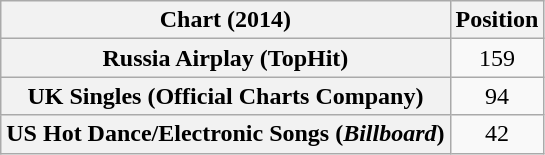<table class="wikitable sortable plainrowheaders" style="text-align:center;">
<tr>
<th scope="col">Chart (2014)</th>
<th scope="col">Position</th>
</tr>
<tr>
<th scope="row">Russia Airplay (TopHit)</th>
<td style="text-align:center;">159</td>
</tr>
<tr>
<th scope="row">UK Singles (Official Charts Company)</th>
<td>94</td>
</tr>
<tr>
<th scope="row">US Hot Dance/Electronic Songs (<em>Billboard</em>)</th>
<td>42</td>
</tr>
</table>
